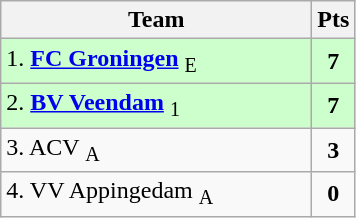<table class="wikitable" style="text-align:center; float:left; margin-right:1em">
<tr>
<th style="width:200px">Team</th>
<th width=20>Pts</th>
</tr>
<tr bgcolor=ccffcc>
<td align=left>1. <strong><a href='#'>FC Groningen</a></strong> <sub>E</sub></td>
<td><strong>7</strong></td>
</tr>
<tr bgcolor=ccffcc>
<td align=left>2. <strong><a href='#'>BV Veendam</a></strong> <sub>1</sub></td>
<td><strong>7</strong></td>
</tr>
<tr>
<td align=left>3. ACV <sub>A</sub></td>
<td><strong>3</strong></td>
</tr>
<tr>
<td align=left>4. VV Appingedam <sub>A</sub></td>
<td><strong>0</strong></td>
</tr>
</table>
